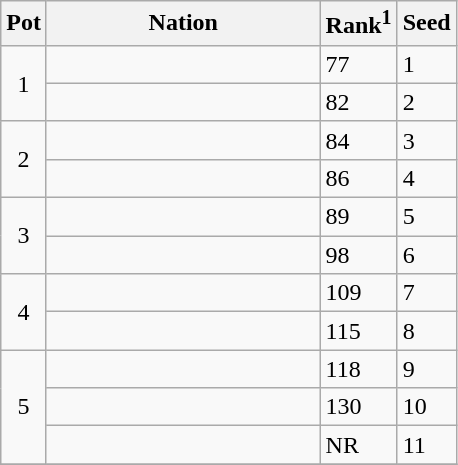<table class="wikitable">
<tr>
<th>Pot</th>
<th width="175">Nation</th>
<th>Rank<sup>1</sup></th>
<th>Seed</th>
</tr>
<tr>
<td rowspan=2 style="text-align:center;">1</td>
<td></td>
<td>77</td>
<td>1</td>
</tr>
<tr>
<td></td>
<td>82</td>
<td>2</td>
</tr>
<tr>
<td rowspan=2 style="text-align:center;">2</td>
<td></td>
<td>84</td>
<td>3</td>
</tr>
<tr>
<td></td>
<td>86</td>
<td>4</td>
</tr>
<tr>
<td rowspan=2 style="text-align:center;">3</td>
<td></td>
<td>89</td>
<td>5</td>
</tr>
<tr>
<td></td>
<td>98</td>
<td>6</td>
</tr>
<tr>
<td rowspan=2 style="text-align:center;">4</td>
<td></td>
<td>109</td>
<td>7</td>
</tr>
<tr>
<td></td>
<td>115</td>
<td>8</td>
</tr>
<tr>
<td rowspan=3 style="text-align:center;">5</td>
<td></td>
<td>118</td>
<td>9</td>
</tr>
<tr>
<td></td>
<td>130</td>
<td>10</td>
</tr>
<tr>
<td></td>
<td>NR</td>
<td>11</td>
</tr>
<tr>
</tr>
</table>
